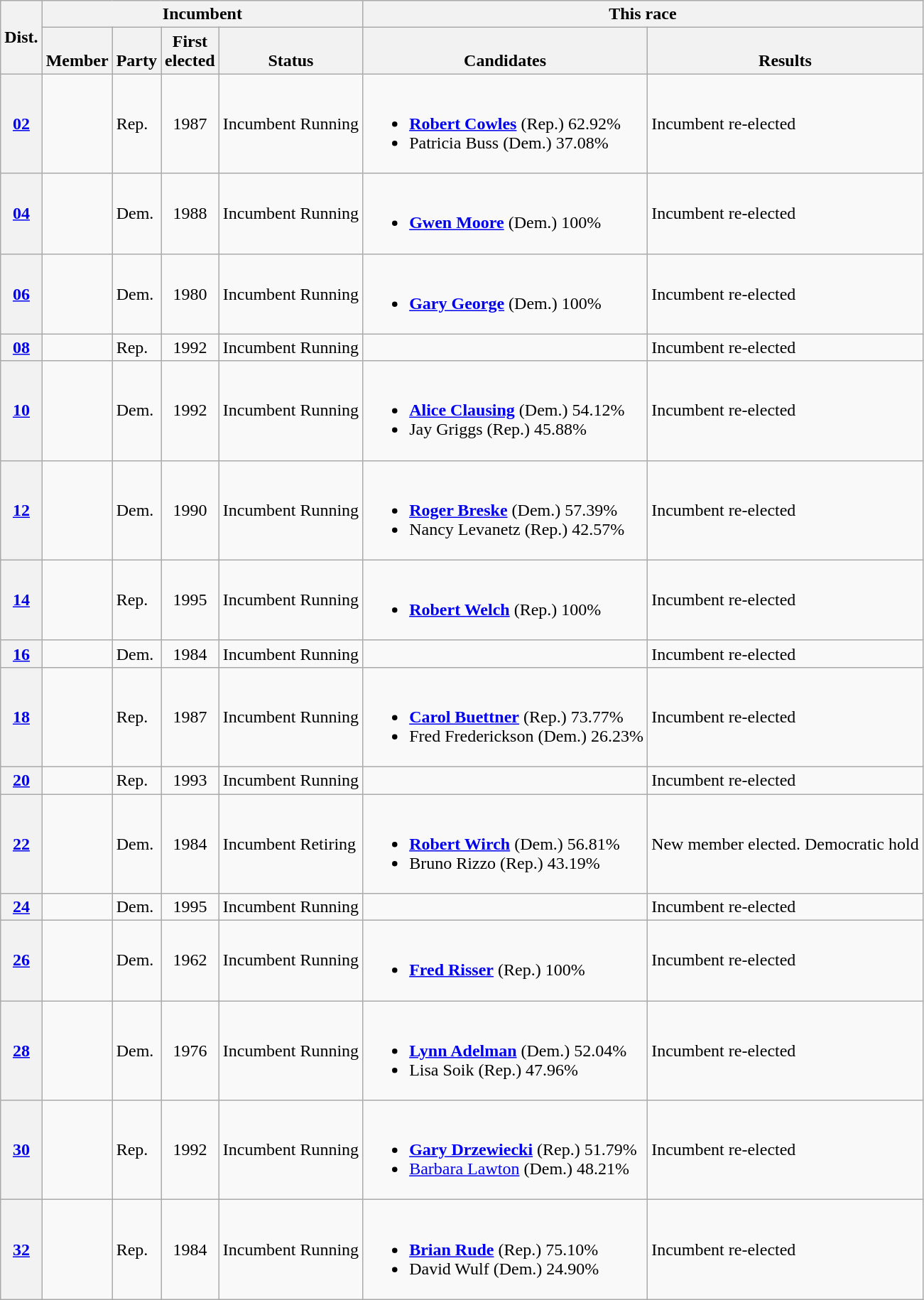<table class="wikitable sortable">
<tr>
<th colspan="1" rowspan="2">Dist.</th>
<th colspan="4">Incumbent</th>
<th colspan="2">This race</th>
</tr>
<tr valign="bottom">
<th>Member</th>
<th>Party</th>
<th>First<br>elected</th>
<th>Status</th>
<th>Candidates</th>
<th>Results</th>
</tr>
<tr>
<th><a href='#'>02</a></th>
<td></td>
<td>Rep.</td>
<td align="center">1987<br></td>
<td>Incumbent Running</td>
<td><br><ul><li><strong><a href='#'>Robert Cowles</a></strong> (Rep.) 62.92%</li><li>Patricia Buss (Dem.) 37.08%</li></ul></td>
<td>Incumbent re-elected</td>
</tr>
<tr>
<th><a href='#'>04</a></th>
<td></td>
<td>Dem.</td>
<td align="center">1988</td>
<td>Incumbent Running</td>
<td><br><ul><li><strong><a href='#'>Gwen Moore</a></strong> (Dem.) 100%</li></ul></td>
<td>Incumbent re-elected</td>
</tr>
<tr>
<th><a href='#'>06</a></th>
<td></td>
<td>Dem.</td>
<td align="center">1980</td>
<td>Incumbent Running</td>
<td><br><ul><li><strong><a href='#'>Gary George</a></strong> (Dem.) 100%</li></ul></td>
<td>Incumbent re-elected</td>
</tr>
<tr>
<th><a href='#'>08</a></th>
<td></td>
<td>Rep.</td>
<td align="center">1992</td>
<td>Incumbent Running</td>
<td></td>
<td>Incumbent re-elected</td>
</tr>
<tr>
<th><a href='#'>10</a></th>
<td></td>
<td>Dem.</td>
<td align="center">1992</td>
<td>Incumbent Running</td>
<td><br><ul><li><strong><a href='#'>Alice Clausing</a></strong> (Dem.) 54.12%</li><li>Jay Griggs (Rep.) 45.88%</li></ul></td>
<td>Incumbent re-elected</td>
</tr>
<tr>
<th><a href='#'>12</a></th>
<td></td>
<td>Dem.</td>
<td align="center">1990</td>
<td>Incumbent Running</td>
<td><br><ul><li><strong><a href='#'>Roger Breske</a></strong> (Dem.) 57.39%</li><li>Nancy Levanetz (Rep.) 42.57%</li></ul></td>
<td>Incumbent re-elected</td>
</tr>
<tr>
<th><a href='#'>14</a></th>
<td></td>
<td>Rep.</td>
<td align="center">1995<br></td>
<td>Incumbent Running</td>
<td><br><ul><li><strong><a href='#'>Robert Welch</a></strong> (Rep.) 100%</li></ul></td>
<td>Incumbent re-elected</td>
</tr>
<tr>
<th><a href='#'>16</a></th>
<td></td>
<td>Dem.</td>
<td align="center">1984</td>
<td>Incumbent Running</td>
<td></td>
<td>Incumbent re-elected</td>
</tr>
<tr>
<th><a href='#'>18</a></th>
<td></td>
<td>Rep.</td>
<td align="center">1987<br></td>
<td>Incumbent Running</td>
<td><br><ul><li><strong><a href='#'>Carol Buettner</a></strong> (Rep.) 73.77%</li><li>Fred Frederickson (Dem.) 26.23%</li></ul></td>
<td>Incumbent re-elected</td>
</tr>
<tr>
<th><a href='#'>20</a></th>
<td></td>
<td>Rep.</td>
<td align="center">1993<br></td>
<td>Incumbent Running</td>
<td></td>
<td>Incumbent re-elected</td>
</tr>
<tr>
<th><a href='#'>22</a></th>
<td></td>
<td>Dem.</td>
<td align="center">1984</td>
<td>Incumbent Retiring</td>
<td><br><ul><li><strong><a href='#'>Robert Wirch</a></strong> (Dem.) 56.81%</li><li>Bruno Rizzo (Rep.) 43.19%</li></ul></td>
<td>New member elected. Democratic hold</td>
</tr>
<tr>
<th><a href='#'>24</a></th>
<td></td>
<td>Dem.</td>
<td align="center">1995<br></td>
<td>Incumbent Running</td>
<td></td>
<td>Incumbent re-elected</td>
</tr>
<tr>
<th><a href='#'>26</a></th>
<td></td>
<td>Dem.</td>
<td align="center">1962<br></td>
<td>Incumbent Running</td>
<td><br><ul><li><strong><a href='#'>Fred Risser</a></strong> (Rep.) 100%</li></ul></td>
<td>Incumbent re-elected</td>
</tr>
<tr>
<th><a href='#'>28</a></th>
<td></td>
<td>Dem.</td>
<td align="center">1976</td>
<td>Incumbent Running</td>
<td><br><ul><li><strong><a href='#'>Lynn Adelman</a></strong> (Dem.) 52.04%</li><li>Lisa Soik (Rep.) 47.96%</li></ul></td>
<td>Incumbent re-elected</td>
</tr>
<tr>
<th><a href='#'>30</a></th>
<td></td>
<td>Rep.</td>
<td align="center">1992</td>
<td>Incumbent Running</td>
<td><br><ul><li><strong><a href='#'>Gary Drzewiecki</a></strong> (Rep.) 51.79%</li><li><a href='#'>Barbara Lawton</a> (Dem.) 48.21%</li></ul></td>
<td>Incumbent re-elected</td>
</tr>
<tr>
<th><a href='#'>32</a></th>
<td></td>
<td>Rep.</td>
<td align="center">1984<br></td>
<td>Incumbent Running</td>
<td><br><ul><li><strong><a href='#'>Brian Rude</a></strong> (Rep.) 75.10%</li><li>David Wulf (Dem.) 24.90%</li></ul></td>
<td>Incumbent re-elected</td>
</tr>
</table>
